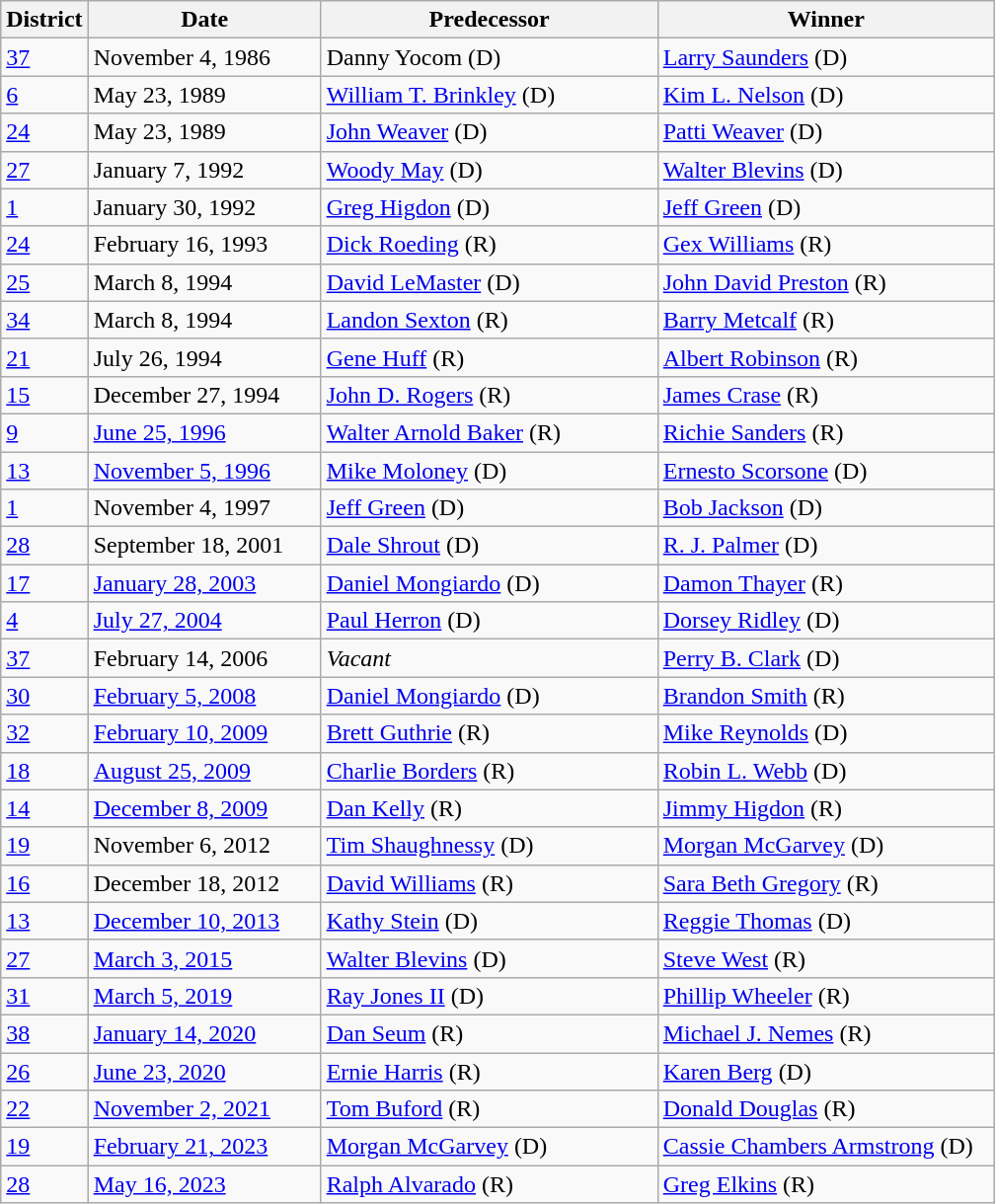<table class="wikitable">
<tr>
<th width=50>District</th>
<th width=150>Date</th>
<th width=220>Predecessor</th>
<th width=220>Winner</th>
</tr>
<tr>
<td><a href='#'>37</a></td>
<td>November 4, 1986</td>
<td>Danny Yocom (D)</td>
<td><a href='#'>Larry Saunders</a> (D)</td>
</tr>
<tr>
<td><a href='#'>6</a></td>
<td>May 23, 1989</td>
<td><a href='#'>William T. Brinkley</a> (D)</td>
<td><a href='#'>Kim L. Nelson</a> (D)</td>
</tr>
<tr>
<td><a href='#'>24</a></td>
<td>May 23, 1989</td>
<td><a href='#'>John Weaver</a> (D)</td>
<td><a href='#'>Patti Weaver</a> (D)</td>
</tr>
<tr>
<td><a href='#'>27</a></td>
<td>January 7, 1992</td>
<td><a href='#'>Woody May</a> (D)</td>
<td><a href='#'>Walter Blevins</a> (D)</td>
</tr>
<tr>
<td><a href='#'>1</a></td>
<td>January 30, 1992</td>
<td><a href='#'>Greg Higdon</a> (D)</td>
<td><a href='#'>Jeff Green</a> (D)</td>
</tr>
<tr>
<td><a href='#'>24</a></td>
<td>February 16, 1993</td>
<td><a href='#'>Dick Roeding</a> (R)</td>
<td><a href='#'>Gex Williams</a> (R)</td>
</tr>
<tr>
<td><a href='#'>25</a></td>
<td>March 8, 1994</td>
<td><a href='#'>David LeMaster</a> (D)</td>
<td><a href='#'>John David Preston</a> (R)</td>
</tr>
<tr>
<td><a href='#'>34</a></td>
<td>March 8, 1994</td>
<td><a href='#'>Landon Sexton</a> (R)</td>
<td><a href='#'>Barry Metcalf</a> (R)</td>
</tr>
<tr>
<td><a href='#'>21</a></td>
<td>July 26, 1994</td>
<td><a href='#'>Gene Huff</a> (R)</td>
<td><a href='#'>Albert Robinson</a> (R)</td>
</tr>
<tr>
<td><a href='#'>15</a></td>
<td>December 27, 1994</td>
<td><a href='#'>John D. Rogers</a> (R)</td>
<td><a href='#'>James Crase</a> (R)</td>
</tr>
<tr>
<td><a href='#'>9</a></td>
<td><a href='#'>June 25, 1996</a></td>
<td><a href='#'>Walter Arnold Baker</a> (R)</td>
<td><a href='#'>Richie Sanders</a> (R)</td>
</tr>
<tr>
<td><a href='#'>13</a></td>
<td><a href='#'>November 5, 1996</a></td>
<td><a href='#'>Mike Moloney</a> (D)</td>
<td><a href='#'>Ernesto Scorsone</a> (D)</td>
</tr>
<tr>
<td><a href='#'>1</a></td>
<td>November 4, 1997</td>
<td><a href='#'>Jeff Green</a> (D)</td>
<td><a href='#'>Bob Jackson</a> (D)</td>
</tr>
<tr>
<td><a href='#'>28</a></td>
<td>September 18, 2001</td>
<td><a href='#'>Dale Shrout</a> (D)</td>
<td><a href='#'>R. J. Palmer</a> (D)</td>
</tr>
<tr>
<td><a href='#'>17</a></td>
<td><a href='#'>January 28, 2003</a></td>
<td><a href='#'>Daniel Mongiardo</a> (D)</td>
<td><a href='#'>Damon Thayer</a> (R)</td>
</tr>
<tr>
<td><a href='#'>4</a></td>
<td><a href='#'>July 27, 2004</a></td>
<td><a href='#'>Paul Herron</a> (D)</td>
<td><a href='#'>Dorsey Ridley</a> (D)</td>
</tr>
<tr>
<td><a href='#'>37</a></td>
<td>February 14, 2006</td>
<td><em>Vacant</em></td>
<td><a href='#'>Perry B. Clark</a> (D)</td>
</tr>
<tr>
<td><a href='#'>30</a></td>
<td><a href='#'>February 5, 2008</a></td>
<td><a href='#'>Daniel Mongiardo</a> (D)</td>
<td><a href='#'>Brandon Smith</a> (R)</td>
</tr>
<tr>
<td><a href='#'>32</a></td>
<td><a href='#'>February 10, 2009</a></td>
<td><a href='#'>Brett Guthrie</a> (R)</td>
<td><a href='#'>Mike Reynolds</a> (D)</td>
</tr>
<tr>
<td><a href='#'>18</a></td>
<td><a href='#'>August 25, 2009</a></td>
<td><a href='#'>Charlie Borders</a> (R)</td>
<td><a href='#'>Robin L. Webb</a> (D)</td>
</tr>
<tr>
<td><a href='#'>14</a></td>
<td><a href='#'>December 8, 2009</a></td>
<td><a href='#'>Dan Kelly</a> (R)</td>
<td><a href='#'>Jimmy Higdon</a> (R)</td>
</tr>
<tr>
<td><a href='#'>19</a></td>
<td>November 6, 2012</td>
<td><a href='#'>Tim Shaughnessy</a> (D)</td>
<td><a href='#'>Morgan McGarvey</a> (D)</td>
</tr>
<tr>
<td><a href='#'>16</a></td>
<td>December 18, 2012</td>
<td><a href='#'>David Williams</a> (R)</td>
<td><a href='#'>Sara Beth Gregory</a> (R)</td>
</tr>
<tr>
<td><a href='#'>13</a></td>
<td><a href='#'>December 10, 2013</a></td>
<td><a href='#'>Kathy Stein</a> (D)</td>
<td><a href='#'>Reggie Thomas</a> (D)</td>
</tr>
<tr>
<td><a href='#'>27</a></td>
<td><a href='#'>March 3, 2015</a></td>
<td><a href='#'>Walter Blevins</a> (D)</td>
<td><a href='#'>Steve West</a> (R)</td>
</tr>
<tr>
<td><a href='#'>31</a></td>
<td><a href='#'>March 5, 2019</a></td>
<td><a href='#'>Ray Jones II</a> (D)</td>
<td><a href='#'>Phillip Wheeler</a> (R)</td>
</tr>
<tr>
<td><a href='#'>38</a></td>
<td><a href='#'>January 14, 2020</a></td>
<td><a href='#'>Dan Seum</a> (R)</td>
<td><a href='#'>Michael J. Nemes</a> (R)</td>
</tr>
<tr>
<td><a href='#'>26</a></td>
<td><a href='#'>June 23, 2020</a></td>
<td><a href='#'>Ernie Harris</a> (R)</td>
<td><a href='#'>Karen Berg</a> (D)</td>
</tr>
<tr>
<td><a href='#'>22</a></td>
<td><a href='#'>November 2, 2021</a></td>
<td><a href='#'>Tom Buford</a> (R)</td>
<td><a href='#'>Donald Douglas</a> (R)</td>
</tr>
<tr>
<td><a href='#'>19</a></td>
<td><a href='#'>February 21, 2023</a></td>
<td><a href='#'>Morgan McGarvey</a> (D)</td>
<td><a href='#'>Cassie Chambers Armstrong</a> (D)</td>
</tr>
<tr>
<td><a href='#'>28</a></td>
<td><a href='#'>May 16, 2023</a></td>
<td><a href='#'>Ralph Alvarado</a> (R)</td>
<td><a href='#'>Greg Elkins</a> (R)</td>
</tr>
</table>
